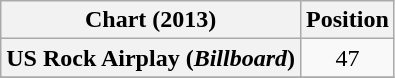<table class="wikitable plainrowheaders sortable" style="text-align:center;">
<tr>
<th>Chart (2013)</th>
<th>Position</th>
</tr>
<tr>
<th scope="row">US Rock Airplay (<em>Billboard</em>)</th>
<td style="text-align:center;">47</td>
</tr>
<tr>
</tr>
</table>
